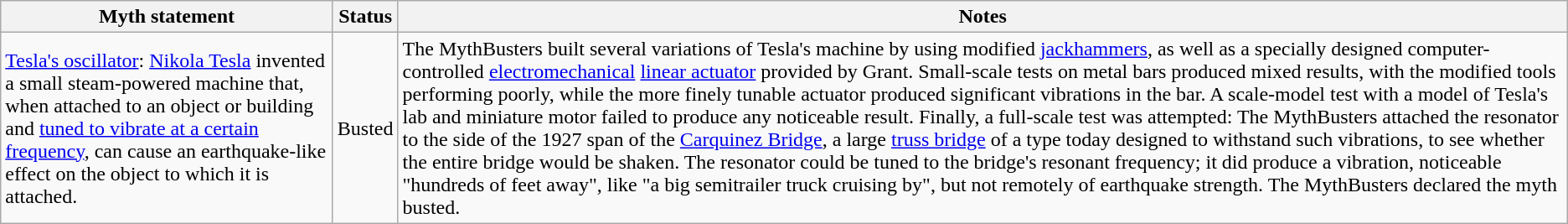<table class="wikitable plainrowheaders">
<tr>
<th>Myth statement</th>
<th>Status</th>
<th>Notes</th>
</tr>
<tr>
<td><a href='#'>Tesla's oscillator</a>: <a href='#'>Nikola Tesla</a> invented a small steam-powered machine that, when attached to an object or building and <a href='#'>tuned to vibrate at a certain frequency</a>, can cause an earthquake-like effect on the object to which it is attached.</td>
<td><span>Busted</span></td>
<td>The MythBusters built several variations of Tesla's machine by using modified <a href='#'>jackhammers</a>, as well as a specially designed computer-controlled <a href='#'>electromechanical</a> <a href='#'>linear actuator</a> provided by Grant. Small-scale tests on metal bars produced mixed results, with the modified tools performing poorly, while the more finely tunable actuator produced significant vibrations in the bar. A scale-model test with a model of Tesla's lab and miniature motor failed to produce any noticeable result. Finally, a full-scale test was attempted: The MythBusters attached the resonator to the side of the 1927 span of the <a href='#'>Carquinez Bridge</a>, a large <a href='#'>truss bridge</a> of a type today designed to withstand such vibrations, to see whether the entire bridge would be shaken. The resonator could be tuned to the bridge's resonant frequency; it did produce a vibration, noticeable "hundreds of feet away", like "a big semitrailer truck cruising by", but not remotely of earthquake strength. The MythBusters declared the myth busted.</td>
</tr>
</table>
